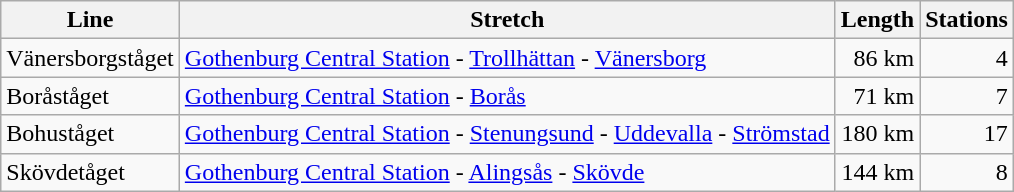<table class="wikitable">
<tr>
<th>Line</th>
<th>Stretch</th>
<th>Length</th>
<th>Stations</th>
</tr>
<tr>
<td>Vänersborgståget</td>
<td><a href='#'>Gothenburg Central Station</a> - <a href='#'>Trollhättan</a> - <a href='#'>Vänersborg</a></td>
<td align="right">86 km</td>
<td align="right">4</td>
</tr>
<tr>
<td>Boråståget</td>
<td><a href='#'>Gothenburg Central Station</a> - <a href='#'>Borås</a></td>
<td align="right">71 km</td>
<td align="right">7</td>
</tr>
<tr>
<td>Bohuståget</td>
<td><a href='#'>Gothenburg Central Station</a> - <a href='#'>Stenungsund</a> - <a href='#'>Uddevalla</a> - <a href='#'>Strömstad</a></td>
<td align="right">180 km</td>
<td align="right">17</td>
</tr>
<tr>
<td>Skövdetåget</td>
<td><a href='#'>Gothenburg Central Station</a> - <a href='#'>Alingsås</a> - <a href='#'>Skövde</a></td>
<td align="right">144 km</td>
<td align="right">8</td>
</tr>
</table>
